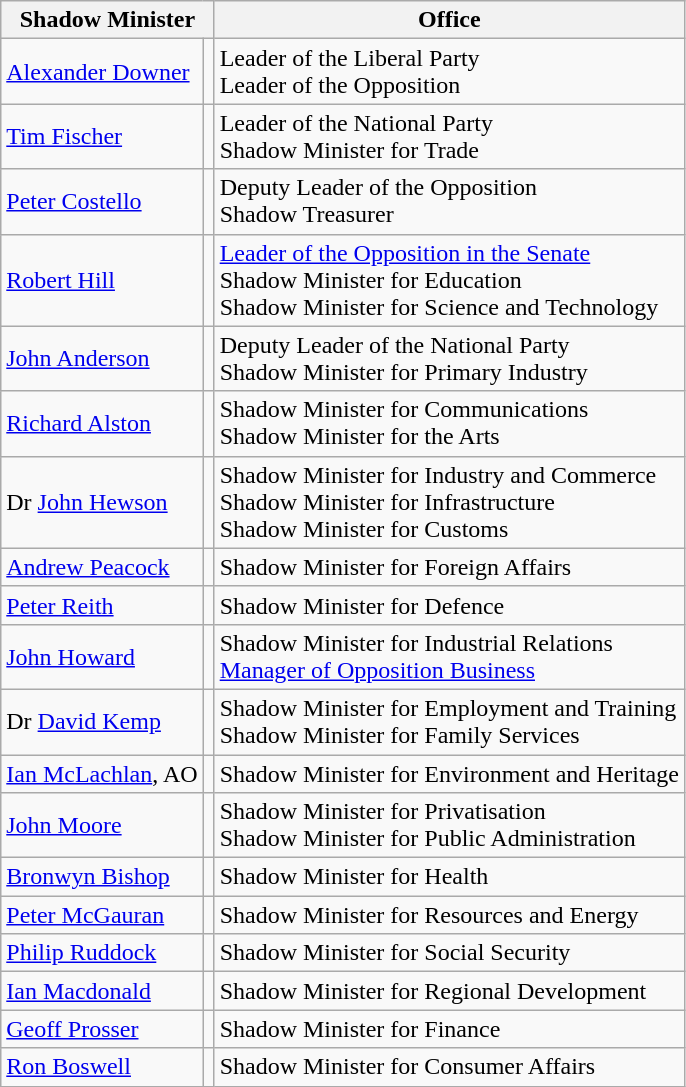<table class="wikitable">
<tr>
<th colspan="2">Shadow Minister</th>
<th>Office</th>
</tr>
<tr>
<td><a href='#'>Alexander Downer</a></td>
<td></td>
<td>Leader of the Liberal Party<br>Leader of the Opposition</td>
</tr>
<tr>
<td><a href='#'>Tim Fischer</a></td>
<td></td>
<td>Leader of the National Party<br>Shadow Minister for Trade</td>
</tr>
<tr>
<td><a href='#'>Peter Costello</a></td>
<td></td>
<td>Deputy Leader of the Opposition<br>Shadow Treasurer</td>
</tr>
<tr>
<td><a href='#'>Robert Hill</a></td>
<td></td>
<td><a href='#'>Leader of the Opposition in the Senate</a><br>Shadow Minister for Education<br>Shadow Minister for Science and Technology</td>
</tr>
<tr>
<td><a href='#'>John Anderson</a></td>
<td></td>
<td>Deputy Leader of the National Party<br>Shadow Minister for Primary Industry</td>
</tr>
<tr>
<td><a href='#'>Richard Alston</a></td>
<td></td>
<td>Shadow Minister for Communications<br>Shadow Minister for the Arts</td>
</tr>
<tr>
<td>Dr <a href='#'>John Hewson</a></td>
<td></td>
<td>Shadow Minister for Industry and Commerce<br>Shadow Minister for Infrastructure<br>Shadow Minister for Customs</td>
</tr>
<tr>
<td><a href='#'>Andrew Peacock</a></td>
<td></td>
<td>Shadow Minister for Foreign Affairs</td>
</tr>
<tr>
<td><a href='#'>Peter Reith</a></td>
<td></td>
<td>Shadow Minister for Defence</td>
</tr>
<tr>
<td><a href='#'>John Howard</a></td>
<td></td>
<td>Shadow Minister for Industrial Relations<br><a href='#'>Manager of Opposition Business</a></td>
</tr>
<tr>
<td>Dr <a href='#'>David Kemp</a></td>
<td></td>
<td>Shadow Minister for Employment and Training<br>Shadow Minister for Family Services</td>
</tr>
<tr>
<td><a href='#'>Ian McLachlan</a>, AO</td>
<td></td>
<td>Shadow Minister for Environment and Heritage</td>
</tr>
<tr>
<td><a href='#'>John Moore</a></td>
<td></td>
<td>Shadow Minister for Privatisation<br>Shadow Minister for Public Administration</td>
</tr>
<tr>
<td><a href='#'>Bronwyn Bishop</a></td>
<td></td>
<td>Shadow Minister for Health</td>
</tr>
<tr>
<td><a href='#'>Peter McGauran</a></td>
<td></td>
<td>Shadow Minister for Resources and Energy</td>
</tr>
<tr>
<td><a href='#'>Philip Ruddock</a></td>
<td></td>
<td>Shadow Minister for Social Security</td>
</tr>
<tr>
<td><a href='#'>Ian Macdonald</a></td>
<td></td>
<td>Shadow Minister for Regional Development</td>
</tr>
<tr>
<td><a href='#'>Geoff Prosser</a></td>
<td></td>
<td>Shadow Minister for Finance</td>
</tr>
<tr>
<td><a href='#'>Ron Boswell</a></td>
<td></td>
<td>Shadow Minister for Consumer Affairs</td>
</tr>
</table>
